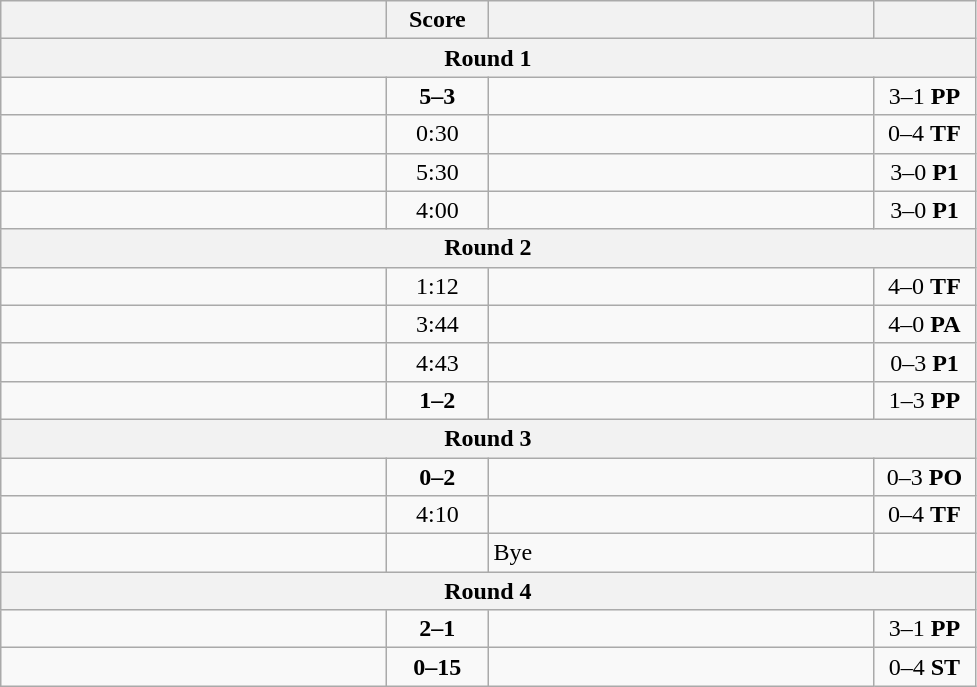<table class="wikitable" style="text-align: center;">
<tr>
<th align="right" width="250"></th>
<th width="60">Score</th>
<th align="left" width="250"></th>
<th width="60"></th>
</tr>
<tr>
<th colspan="4">Round 1</th>
</tr>
<tr>
<td align="left"><strong></strong></td>
<td><strong>5–3</strong></td>
<td align="left"></td>
<td>3–1 <strong>PP</strong></td>
</tr>
<tr>
<td align="left"></td>
<td>0:30</td>
<td align="left"><strong></strong></td>
<td>0–4 <strong>TF</strong></td>
</tr>
<tr>
<td align="left"><strong></strong></td>
<td>5:30</td>
<td align="left"></td>
<td>3–0 <strong>P1</strong></td>
</tr>
<tr>
<td align="left"><strong></strong></td>
<td>4:00</td>
<td align="left"></td>
<td>3–0 <strong>P1</strong></td>
</tr>
<tr>
<th colspan="4">Round 2</th>
</tr>
<tr>
<td align="left"><strong></strong></td>
<td>1:12</td>
<td align="left"></td>
<td>4–0 <strong>TF</strong></td>
</tr>
<tr>
<td align="left"><strong></strong></td>
<td>3:44</td>
<td align="left"></td>
<td>4–0 <strong>PA</strong></td>
</tr>
<tr>
<td align="left"></td>
<td>4:43</td>
<td align="left"><strong></strong></td>
<td>0–3 <strong>P1</strong></td>
</tr>
<tr>
<td align="left"></td>
<td><strong>1–2</strong></td>
<td align="left"><strong></strong></td>
<td>1–3 <strong>PP</strong></td>
</tr>
<tr>
<th colspan="4">Round 3</th>
</tr>
<tr>
<td align="left"></td>
<td><strong>0–2</strong></td>
<td align="left"><strong></strong></td>
<td>0–3 <strong>PO</strong></td>
</tr>
<tr>
<td align="left"></td>
<td>4:10</td>
<td align="left"><strong></strong></td>
<td>0–4 <strong>TF</strong></td>
</tr>
<tr>
<td align="left"><strong></strong></td>
<td></td>
<td align="left">Bye</td>
<td></td>
</tr>
<tr>
<th colspan="4">Round 4</th>
</tr>
<tr>
<td align="left"><strong></strong></td>
<td><strong>2–1</strong></td>
<td align="left"></td>
<td>3–1 <strong>PP</strong></td>
</tr>
<tr>
<td align="left"></td>
<td><strong>0–15</strong></td>
<td align="left"><strong></strong></td>
<td>0–4 <strong>ST</strong></td>
</tr>
</table>
